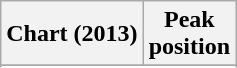<table class="wikitable sortable plainrowheaders">
<tr>
<th scope="col">Chart (2013)</th>
<th scope="col">Peak<br>position</th>
</tr>
<tr>
</tr>
<tr>
</tr>
<tr>
</tr>
<tr>
</tr>
</table>
